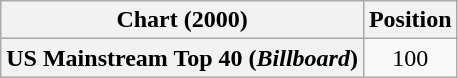<table class="wikitable plainrowheaders" style="text-align:center">
<tr>
<th>Chart (2000)</th>
<th>Position</th>
</tr>
<tr>
<th scope="row">US Mainstream Top 40 (<em>Billboard</em>)</th>
<td>100</td>
</tr>
</table>
